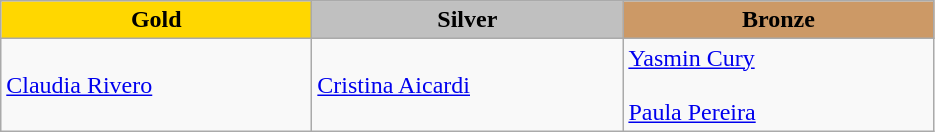<table class="wikitable" style="text-align:left">
<tr align="center">
<td width=200 bgcolor=gold><strong>Gold</strong></td>
<td width=200 bgcolor=silver><strong>Silver</strong></td>
<td width=200 bgcolor=CC9966><strong>Bronze</strong></td>
</tr>
<tr>
<td><a href='#'>Claudia Rivero</a><br><em></em></td>
<td><a href='#'>Cristina Aicardi</a><br><em></em></td>
<td><a href='#'>Yasmin Cury</a><br><em></em><br><a href='#'>Paula Pereira</a><br><em></em></td>
</tr>
</table>
